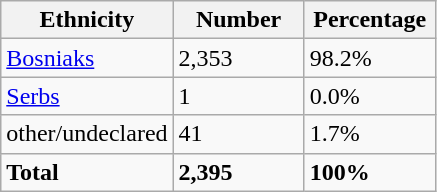<table class="wikitable">
<tr>
<th width="100px">Ethnicity</th>
<th width="80px">Number</th>
<th width="80px">Percentage</th>
</tr>
<tr>
<td><a href='#'>Bosniaks</a></td>
<td>2,353</td>
<td>98.2%</td>
</tr>
<tr>
<td><a href='#'>Serbs</a></td>
<td>1</td>
<td>0.0%</td>
</tr>
<tr>
<td>other/undeclared</td>
<td>41</td>
<td>1.7%</td>
</tr>
<tr>
<td><strong>Total</strong></td>
<td><strong>2,395</strong></td>
<td><strong>100%</strong></td>
</tr>
</table>
